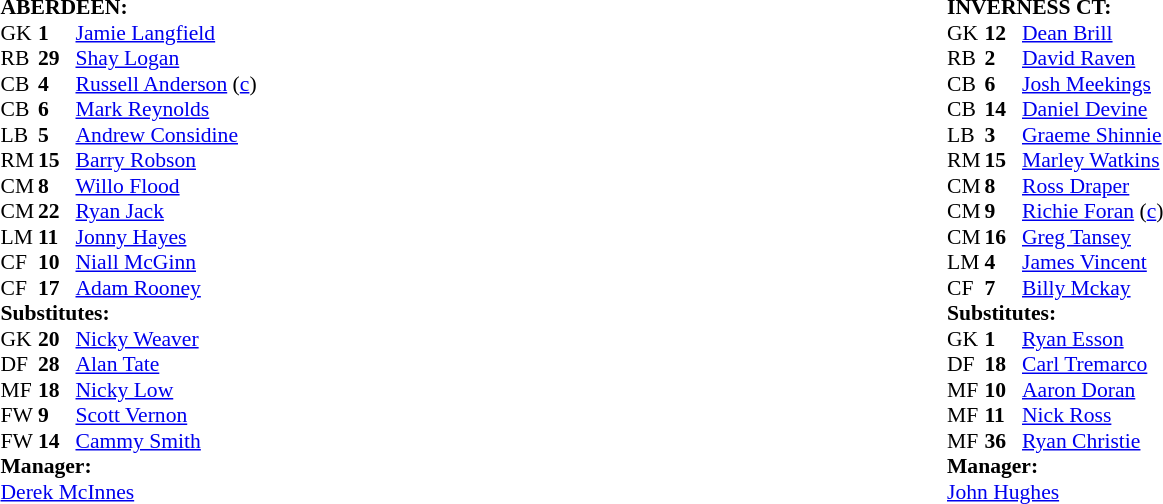<table style="width:100%;">
<tr>
<td style="vertical-align:top; width:50%;"><br><table style="font-size: 90%" cellspacing="0" cellpadding="0">
<tr>
<td colspan="4"><strong>ABERDEEN:</strong></td>
</tr>
<tr>
<th width="25"></th>
<th width="25"></th>
</tr>
<tr>
<td>GK</td>
<td><strong>1</strong></td>
<td> <a href='#'>Jamie Langfield</a></td>
</tr>
<tr>
<td>RB</td>
<td><strong>29</strong></td>
<td> <a href='#'>Shay Logan</a></td>
</tr>
<tr>
<td>CB</td>
<td><strong>4</strong></td>
<td> <a href='#'>Russell Anderson</a> (<a href='#'>c</a>)</td>
</tr>
<tr>
<td>CB</td>
<td><strong>6</strong></td>
<td> <a href='#'>Mark Reynolds</a></td>
</tr>
<tr>
<td>LB</td>
<td><strong>5</strong></td>
<td> <a href='#'>Andrew Considine</a></td>
<td></td>
<td></td>
</tr>
<tr>
<td>RM</td>
<td><strong>15</strong></td>
<td> <a href='#'>Barry Robson</a></td>
</tr>
<tr>
<td>CM</td>
<td><strong>8</strong></td>
<td> <a href='#'>Willo Flood</a></td>
</tr>
<tr>
<td>CM</td>
<td><strong>22</strong></td>
<td> <a href='#'>Ryan Jack</a></td>
</tr>
<tr>
<td>LM</td>
<td><strong>11</strong></td>
<td> <a href='#'>Jonny Hayes</a></td>
<td></td>
<td></td>
</tr>
<tr>
<td>CF</td>
<td><strong>10</strong></td>
<td> <a href='#'>Niall McGinn</a></td>
</tr>
<tr>
<td>CF</td>
<td><strong>17</strong></td>
<td> <a href='#'>Adam Rooney</a></td>
</tr>
<tr>
<td colspan=4><strong>Substitutes:</strong></td>
</tr>
<tr>
<td>GK</td>
<td><strong>20</strong></td>
<td> <a href='#'>Nicky Weaver</a></td>
</tr>
<tr>
<td>DF</td>
<td><strong>28</strong></td>
<td> <a href='#'>Alan Tate</a></td>
</tr>
<tr>
<td>MF</td>
<td><strong>18</strong></td>
<td> <a href='#'>Nicky Low</a></td>
<td></td>
<td></td>
</tr>
<tr>
<td>FW</td>
<td><strong>9</strong></td>
<td> <a href='#'>Scott Vernon</a></td>
<td></td>
<td></td>
</tr>
<tr>
<td>FW</td>
<td><strong>14</strong></td>
<td> <a href='#'>Cammy Smith</a></td>
<td></td>
<td> </td>
</tr>
<tr>
<td colspan=4><strong>Manager:</strong></td>
</tr>
<tr>
<td colspan="4"> <a href='#'>Derek McInnes</a></td>
</tr>
</table>
</td>
<td style="vertical-align:top; width:50%;"><br><table style="font-size: 90%" cellspacing="0" cellpadding="0">
<tr>
<td colspan="4"><strong>INVERNESS CT:</strong></td>
</tr>
<tr>
<th width="25"></th>
<th width="25"></th>
</tr>
<tr>
<td>GK</td>
<td><strong>12</strong></td>
<td> <a href='#'>Dean Brill</a></td>
</tr>
<tr>
<td>RB</td>
<td><strong>2</strong></td>
<td> <a href='#'>David Raven</a></td>
</tr>
<tr>
<td>CB</td>
<td><strong>6</strong></td>
<td> <a href='#'>Josh Meekings</a></td>
</tr>
<tr>
<td>CB</td>
<td><strong>14</strong></td>
<td> <a href='#'>Daniel Devine</a></td>
</tr>
<tr>
<td>LB</td>
<td><strong>3</strong></td>
<td> <a href='#'>Graeme Shinnie</a></td>
<td></td>
</tr>
<tr>
<td>RM</td>
<td><strong>15</strong></td>
<td> <a href='#'>Marley Watkins</a></td>
<td></td>
<td></td>
</tr>
<tr>
<td>CM</td>
<td><strong>8</strong></td>
<td> <a href='#'>Ross Draper</a></td>
<td></td>
</tr>
<tr>
<td>CM</td>
<td><strong>9</strong></td>
<td> <a href='#'>Richie Foran</a> (<a href='#'>c</a>)</td>
<td></td>
<td></td>
</tr>
<tr>
<td>CM</td>
<td><strong>16</strong></td>
<td> <a href='#'>Greg Tansey</a></td>
</tr>
<tr>
<td>LM</td>
<td><strong>4</strong></td>
<td> <a href='#'>James Vincent</a></td>
<td></td>
<td></td>
</tr>
<tr>
<td>CF</td>
<td><strong>7</strong></td>
<td> <a href='#'>Billy Mckay</a></td>
</tr>
<tr>
<td colspan=4><strong>Substitutes:</strong></td>
</tr>
<tr>
<td>GK</td>
<td><strong>1</strong></td>
<td> <a href='#'>Ryan Esson</a></td>
</tr>
<tr>
<td>DF</td>
<td><strong>18</strong></td>
<td> <a href='#'>Carl Tremarco</a></td>
</tr>
<tr>
<td>MF</td>
<td><strong>10</strong></td>
<td> <a href='#'>Aaron Doran</a></td>
<td></td>
<td></td>
</tr>
<tr>
<td>MF</td>
<td><strong>11</strong></td>
<td> <a href='#'>Nick Ross</a></td>
<td></td>
<td></td>
</tr>
<tr>
<td>MF</td>
<td><strong>36</strong></td>
<td> <a href='#'>Ryan Christie</a></td>
<td></td>
<td></td>
</tr>
<tr>
<td colspan=4><strong>Manager:</strong></td>
</tr>
<tr>
<td colspan="4"> <a href='#'>John Hughes</a></td>
</tr>
</table>
</td>
</tr>
</table>
